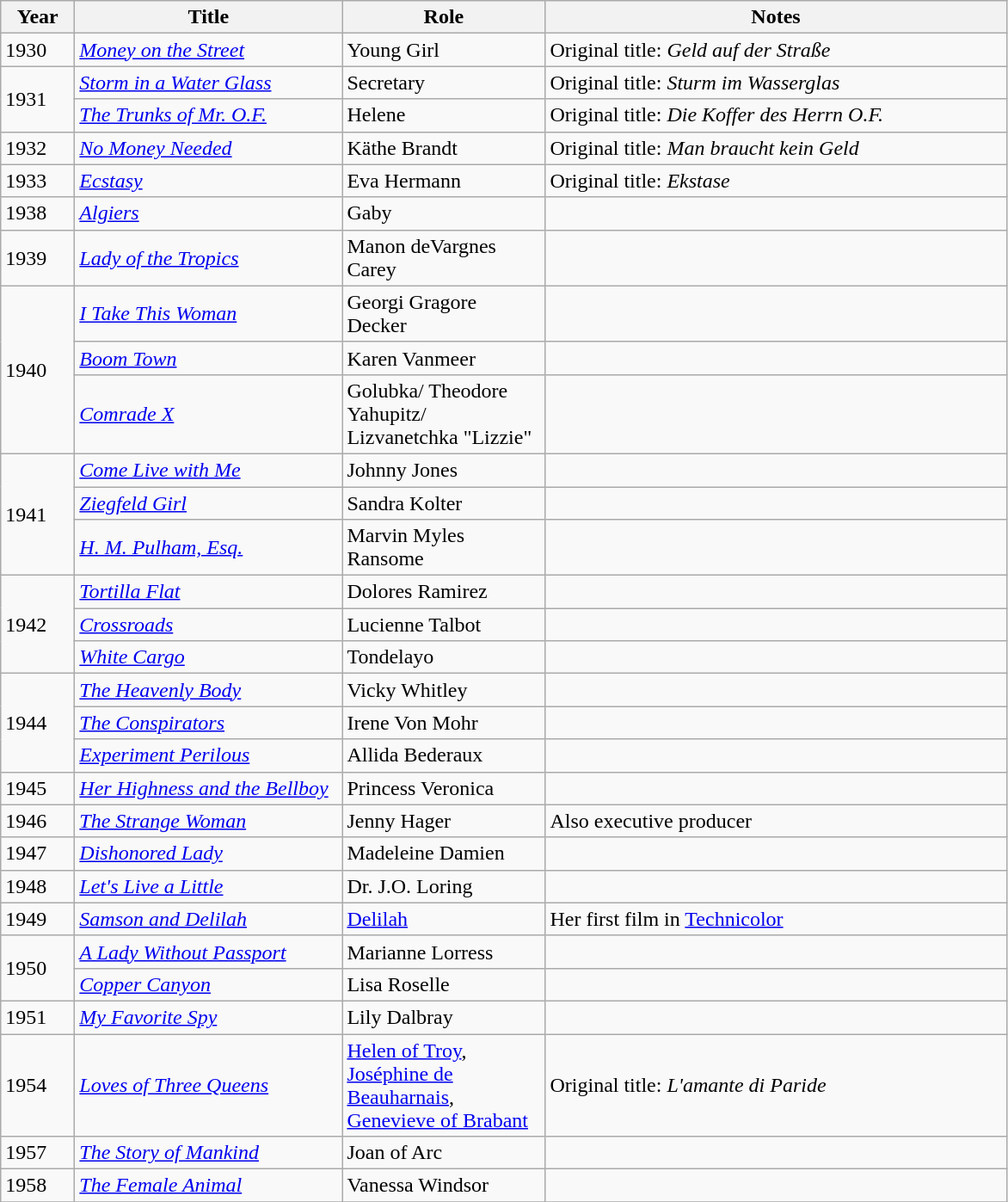<table class="wikitable sortable">
<tr>
<th style="width:50px;">Year</th>
<th style="width:200px;">Title</th>
<th style="width:150px;">Role</th>
<th style="width:350px;" class="unsortable">Notes</th>
</tr>
<tr>
<td>1930</td>
<td><em><a href='#'>Money on the Street</a></em></td>
<td>Young Girl</td>
<td>Original title: <em>Geld auf der Straße</em></td>
</tr>
<tr>
<td rowspan="2">1931</td>
<td><em><a href='#'>Storm in a Water Glass</a></em></td>
<td>Secretary</td>
<td>Original title: <em>Sturm im Wasserglas</em></td>
</tr>
<tr>
<td><em><a href='#'>The Trunks of Mr. O.F.</a></em></td>
<td>Helene</td>
<td>Original title: <em>Die Koffer des Herrn O.F.</em></td>
</tr>
<tr>
<td>1932</td>
<td><em><a href='#'>No Money Needed</a></em></td>
<td>Käthe Brandt</td>
<td>Original title: <em>Man braucht kein Geld</em></td>
</tr>
<tr>
<td>1933</td>
<td><em><a href='#'>Ecstasy</a></em></td>
<td>Eva Hermann</td>
<td>Original title: <em>Ekstase</em></td>
</tr>
<tr>
<td>1938</td>
<td><em><a href='#'>Algiers</a></em></td>
<td>Gaby</td>
<td></td>
</tr>
<tr>
<td>1939</td>
<td><em><a href='#'>Lady of the Tropics</a></em></td>
<td>Manon deVargnes Carey</td>
<td></td>
</tr>
<tr>
<td rowspan="3">1940</td>
<td><em><a href='#'>I Take This Woman</a></em></td>
<td>Georgi Gragore Decker</td>
<td></td>
</tr>
<tr>
<td><em><a href='#'>Boom Town</a></em></td>
<td>Karen Vanmeer</td>
<td></td>
</tr>
<tr>
<td><em><a href='#'>Comrade X</a></em></td>
<td>Golubka/ Theodore Yahupitz/ Lizvanetchka "Lizzie"</td>
<td></td>
</tr>
<tr>
<td rowspan="3">1941</td>
<td><em><a href='#'>Come Live with Me</a></em></td>
<td>Johnny Jones</td>
<td></td>
</tr>
<tr>
<td><em><a href='#'>Ziegfeld Girl</a></em></td>
<td>Sandra Kolter</td>
<td></td>
</tr>
<tr>
<td><em><a href='#'>H. M. Pulham, Esq.</a></em></td>
<td>Marvin Myles Ransome</td>
<td></td>
</tr>
<tr>
<td rowspan="3">1942</td>
<td><em><a href='#'>Tortilla Flat</a></em></td>
<td>Dolores Ramirez</td>
<td></td>
</tr>
<tr>
<td><em><a href='#'>Crossroads</a></em></td>
<td>Lucienne Talbot</td>
<td></td>
</tr>
<tr>
<td><em><a href='#'>White Cargo</a></em></td>
<td>Tondelayo</td>
<td></td>
</tr>
<tr>
<td rowspan="3">1944</td>
<td><em><a href='#'>The Heavenly Body</a></em></td>
<td>Vicky Whitley</td>
<td></td>
</tr>
<tr>
<td><em><a href='#'>The Conspirators</a></em></td>
<td>Irene Von Mohr</td>
<td></td>
</tr>
<tr>
<td><em><a href='#'>Experiment Perilous</a></em></td>
<td>Allida Bederaux</td>
<td></td>
</tr>
<tr>
<td>1945</td>
<td><em><a href='#'>Her Highness and the Bellboy</a></em></td>
<td>Princess Veronica</td>
<td></td>
</tr>
<tr>
<td>1946</td>
<td><em><a href='#'>The Strange Woman</a></em></td>
<td>Jenny Hager</td>
<td>Also executive producer</td>
</tr>
<tr>
<td>1947</td>
<td><em><a href='#'>Dishonored Lady</a></em></td>
<td>Madeleine Damien</td>
<td></td>
</tr>
<tr>
<td>1948</td>
<td><em><a href='#'>Let's Live a Little</a></em></td>
<td>Dr. J.O. Loring</td>
<td></td>
</tr>
<tr>
<td>1949</td>
<td><em><a href='#'>Samson and Delilah</a></em></td>
<td><a href='#'>Delilah</a></td>
<td>Her first film in <a href='#'>Technicolor</a></td>
</tr>
<tr>
<td rowspan="2">1950</td>
<td><em><a href='#'>A Lady Without Passport</a></em></td>
<td>Marianne Lorress</td>
<td></td>
</tr>
<tr>
<td><em><a href='#'>Copper Canyon</a></em></td>
<td>Lisa Roselle</td>
<td></td>
</tr>
<tr>
<td>1951</td>
<td><em><a href='#'>My Favorite Spy</a></em></td>
<td>Lily Dalbray</td>
<td></td>
</tr>
<tr>
<td>1954</td>
<td><em><a href='#'>Loves of Three Queens</a></em></td>
<td><a href='#'>Helen of Troy</a>,<br><a href='#'>Joséphine de Beauharnais</a>,<br><a href='#'>Genevieve of Brabant</a></td>
<td>Original title: <em>L'amante di Paride</em></td>
</tr>
<tr>
<td>1957</td>
<td><em><a href='#'>The Story of Mankind</a></em></td>
<td>Joan of Arc</td>
<td></td>
</tr>
<tr>
<td>1958</td>
<td><em><a href='#'>The Female Animal</a></em></td>
<td>Vanessa Windsor</td>
<td></td>
</tr>
<tr>
</tr>
</table>
